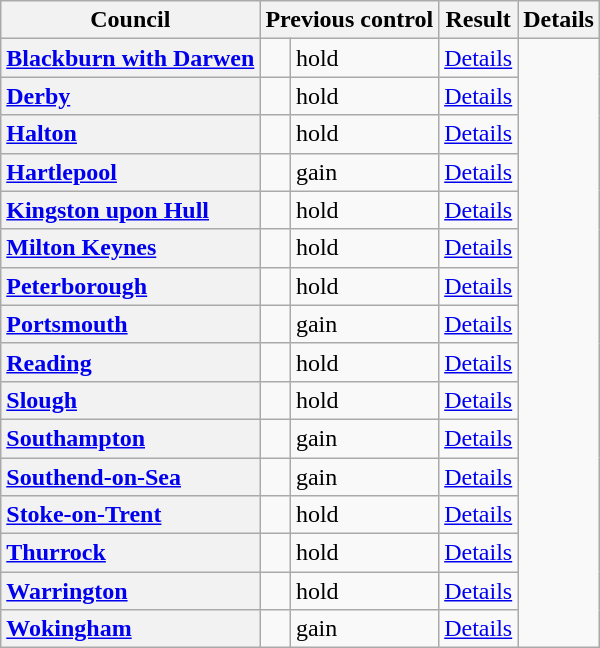<table class="wikitable sortable" border="1">
<tr>
<th scope="col">Council</th>
<th colspan=2>Previous control</th>
<th colspan=2>Result</th>
<th class="unsortable" scope="col">Details</th>
</tr>
<tr>
<th scope="row" style="text-align: left;"><a href='#'>Blackburn with Darwen</a></th>
<td></td>
<td> hold</td>
<td><a href='#'>Details</a></td>
</tr>
<tr>
<th scope="row" style="text-align: left;"><a href='#'>Derby</a></th>
<td></td>
<td> hold</td>
<td><a href='#'>Details</a></td>
</tr>
<tr>
<th scope="row" style="text-align: left;"><a href='#'>Halton</a></th>
<td></td>
<td> hold</td>
<td><a href='#'>Details</a></td>
</tr>
<tr>
<th scope="row" style="text-align: left;"><a href='#'>Hartlepool</a></th>
<td></td>
<td> gain</td>
<td><a href='#'>Details</a></td>
</tr>
<tr>
<th scope="row" style="text-align: left;"><a href='#'>Kingston upon Hull</a></th>
<td></td>
<td> hold</td>
<td><a href='#'>Details</a></td>
</tr>
<tr>
<th scope="row" style="text-align: left;"><a href='#'>Milton Keynes</a></th>
<td></td>
<td> hold</td>
<td><a href='#'>Details</a></td>
</tr>
<tr>
<th scope="row" style="text-align: left;"><a href='#'>Peterborough</a></th>
<td></td>
<td> hold</td>
<td><a href='#'>Details</a></td>
</tr>
<tr>
<th scope="row" style="text-align: left;"><a href='#'>Portsmouth</a></th>
<td></td>
<td> gain</td>
<td><a href='#'>Details</a></td>
</tr>
<tr>
<th scope="row" style="text-align: left;"><a href='#'>Reading</a></th>
<td></td>
<td> hold</td>
<td><a href='#'>Details</a></td>
</tr>
<tr>
<th scope="row" style="text-align: left;"><a href='#'>Slough</a></th>
<td></td>
<td> hold</td>
<td><a href='#'>Details</a></td>
</tr>
<tr>
<th scope="row" style="text-align: left;"><a href='#'>Southampton</a></th>
<td></td>
<td> gain</td>
<td><a href='#'>Details</a></td>
</tr>
<tr>
<th scope="row" style="text-align: left;"><a href='#'>Southend-on-Sea</a></th>
<td></td>
<td> gain</td>
<td><a href='#'>Details</a></td>
</tr>
<tr>
<th scope="row" style="text-align: left;"><a href='#'>Stoke-on-Trent</a></th>
<td></td>
<td> hold</td>
<td><a href='#'>Details</a></td>
</tr>
<tr>
<th scope="row" style="text-align: left;"><a href='#'>Thurrock</a></th>
<td></td>
<td> hold</td>
<td><a href='#'>Details</a></td>
</tr>
<tr>
<th scope="row" style="text-align: left;"><a href='#'>Warrington</a></th>
<td></td>
<td> hold</td>
<td><a href='#'>Details</a></td>
</tr>
<tr>
<th scope="row" style="text-align: left;"><a href='#'>Wokingham</a></th>
<td></td>
<td> gain</td>
<td><a href='#'>Details</a></td>
</tr>
</table>
